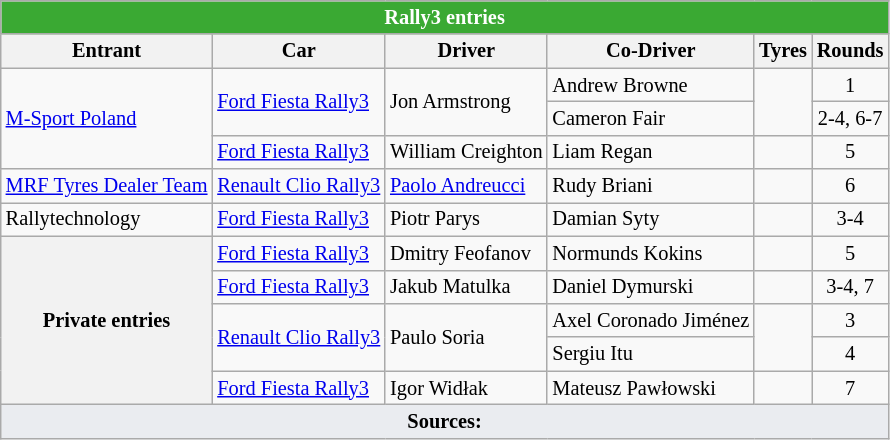<table class="wikitable" style="font-size: 85%">
<tr>
<th colspan="6" style="color:white; background-color:#3aa933;">Rally3 entries</th>
</tr>
<tr>
<th>Entrant</th>
<th>Car</th>
<th>Driver</th>
<th>Co-Driver</th>
<th>Tyres</th>
<th>Rounds</th>
</tr>
<tr>
<td rowspan="3"> <a href='#'>M-Sport Poland</a></td>
<td rowspan="2"><a href='#'>Ford Fiesta Rally3</a></td>
<td rowspan="2"> Jon Armstrong</td>
<td> Andrew Browne</td>
<td align="center" rowspan="2"></td>
<td align="center">1</td>
</tr>
<tr>
<td> Cameron Fair</td>
<td align="center">2-4, 6-7</td>
</tr>
<tr>
<td><a href='#'>Ford Fiesta Rally3</a></td>
<td> William Creighton</td>
<td> Liam Regan</td>
<td align="center"></td>
<td align="center">5</td>
</tr>
<tr>
<td> <a href='#'>MRF Tyres Dealer Team</a></td>
<td><a href='#'>Renault Clio Rally3</a></td>
<td> <a href='#'>Paolo Andreucci</a></td>
<td> Rudy Briani</td>
<td align="center"></td>
<td align="center">6</td>
</tr>
<tr>
<td> Rallytechnology</td>
<td><a href='#'>Ford Fiesta Rally3</a></td>
<td> Piotr Parys</td>
<td> Damian Syty</td>
<td align="center"></td>
<td align="center">3-4</td>
</tr>
<tr>
<th rowspan="5">Private entries</th>
<td><a href='#'>Ford Fiesta Rally3</a></td>
<td> Dmitry Feofanov</td>
<td> Normunds Kokins</td>
<td align="center"></td>
<td align="center">5</td>
</tr>
<tr>
<td><a href='#'>Ford Fiesta Rally3</a></td>
<td> Jakub Matulka</td>
<td> Daniel Dymurski</td>
<td align="center"></td>
<td align="center">3-4, 7</td>
</tr>
<tr>
<td rowspan="2"><a href='#'>Renault Clio Rally3</a></td>
<td rowspan="2"> Paulo Soria</td>
<td> Axel Coronado Jiménez</td>
<td align="center" rowspan="2"></td>
<td align="center">3</td>
</tr>
<tr>
<td> Sergiu Itu</td>
<td align="center">4</td>
</tr>
<tr>
<td><a href='#'>Ford Fiesta Rally3</a></td>
<td> Igor Widłak</td>
<td> Mateusz Pawłowski</td>
<td align="center"></td>
<td align="center">7</td>
</tr>
<tr>
<td colspan="6" style="background-color:#EAECF0;text-align:center"><strong>Sources:</strong></td>
</tr>
</table>
